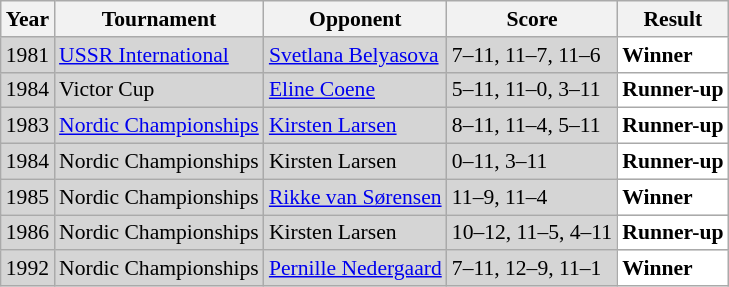<table class="sortable wikitable" style="font-size: 90%">
<tr>
<th>Year</th>
<th>Tournament</th>
<th>Opponent</th>
<th>Score</th>
<th>Result</th>
</tr>
<tr style="background:#D5D5D5">
<td align="center">1981</td>
<td align="left"><a href='#'>USSR International</a></td>
<td align="left"> <a href='#'>Svetlana Belyasova</a></td>
<td align="left">7–11, 11–7, 11–6</td>
<td style="text-align:left; background:white"> <strong>Winner</strong></td>
</tr>
<tr style="background:#D5D5D5">
<td align="center">1984</td>
<td align="left">Victor Cup</td>
<td align="left"> <a href='#'>Eline Coene</a></td>
<td align="left">5–11, 11–0, 3–11</td>
<td style="text-align:left; background:white"> <strong>Runner-up</strong></td>
</tr>
<tr style="background:#D5D5D5">
<td align="center">1983</td>
<td align="left"><a href='#'>Nordic Championships</a></td>
<td align="left"> <a href='#'>Kirsten Larsen</a></td>
<td align="left">8–11, 11–4, 5–11</td>
<td style="text-align:left; background:white"> <strong>Runner-up</strong></td>
</tr>
<tr style="background:#D5D5D5">
<td align="center">1984</td>
<td align="left">Nordic Championships</td>
<td align="left"> Kirsten Larsen</td>
<td align="left">0–11, 3–11</td>
<td style="text-align:left; background:white"> <strong>Runner-up</strong></td>
</tr>
<tr style="background:#D5D5D5">
<td align="center">1985</td>
<td align="left">Nordic Championships</td>
<td align="left"> <a href='#'>Rikke van Sørensen</a></td>
<td align="left">11–9, 11–4</td>
<td style="text-align:left; background:white"> <strong>Winner</strong></td>
</tr>
<tr style="background:#D5D5D5">
<td align="center">1986</td>
<td align="left">Nordic Championships</td>
<td align="left"> Kirsten Larsen</td>
<td align="left">10–12, 11–5, 4–11</td>
<td style="text-align:left; background:white"> <strong>Runner-up</strong></td>
</tr>
<tr style="background:#D5D5D5">
<td align="center">1992</td>
<td align="left">Nordic Championships</td>
<td align="left"> <a href='#'>Pernille Nedergaard</a></td>
<td align="left">7–11, 12–9, 11–1</td>
<td style="text-align:left; background:white"> <strong>Winner</strong></td>
</tr>
</table>
